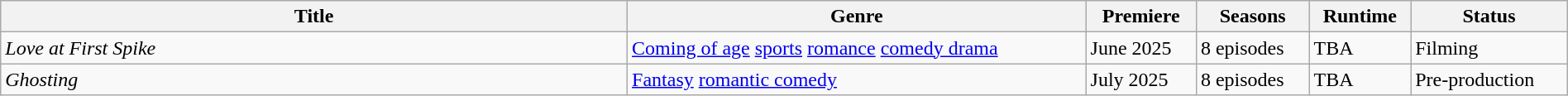<table class="wikitable sortable" style="width:100%;">
<tr>
<th scope="col" style="width:40%;">Title</th>
<th>Genre</th>
<th>Premiere</th>
<th>Seasons</th>
<th>Runtime</th>
<th>Status</th>
</tr>
<tr>
<td><em>Love at First Spike</em></td>
<td><a href='#'>Coming of age</a>  <a href='#'>sports</a> <a href='#'>romance</a> <a href='#'>comedy drama</a></td>
<td>June 2025</td>
<td>8 episodes</td>
<td>TBA</td>
<td>Filming</td>
</tr>
<tr>
<td><em>Ghosting</em></td>
<td><a href='#'>Fantasy</a> <a href='#'>romantic comedy</a></td>
<td>July 2025</td>
<td>8 episodes</td>
<td>TBA</td>
<td>Pre-production</td>
</tr>
</table>
